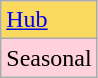<table class="wikitable">
<tr>
<td style="background:#FADA5E"><a href='#'>Hub</a></td>
</tr>
<tr>
<td style="background:#FFD1DC">Seasonal</td>
</tr>
</table>
